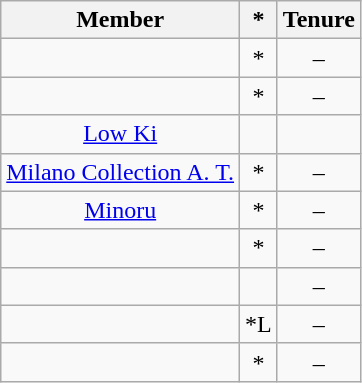<table class="wikitable sortable" style="text-align:center;">
<tr>
<th>Member</th>
<th>*</th>
<th>Tenure</th>
</tr>
<tr>
<td></td>
<td>*</td>
<td> – </td>
</tr>
<tr>
<td></td>
<td>*</td>
<td> – </td>
</tr>
<tr>
<td><a href='#'>Low Ki</a></td>
<td></td>
<td></td>
</tr>
<tr>
<td><a href='#'>Milano Collection A. T.</a></td>
<td>*</td>
<td> – </td>
</tr>
<tr>
<td><a href='#'>Minoru</a></td>
<td>*</td>
<td> – </td>
</tr>
<tr>
<td></td>
<td>*</td>
<td> – </td>
</tr>
<tr>
<td></td>
<td></td>
<td> – </td>
</tr>
<tr>
<td></td>
<td>*L</td>
<td> – </td>
</tr>
<tr>
<td></td>
<td>*</td>
<td> – </td>
</tr>
</table>
